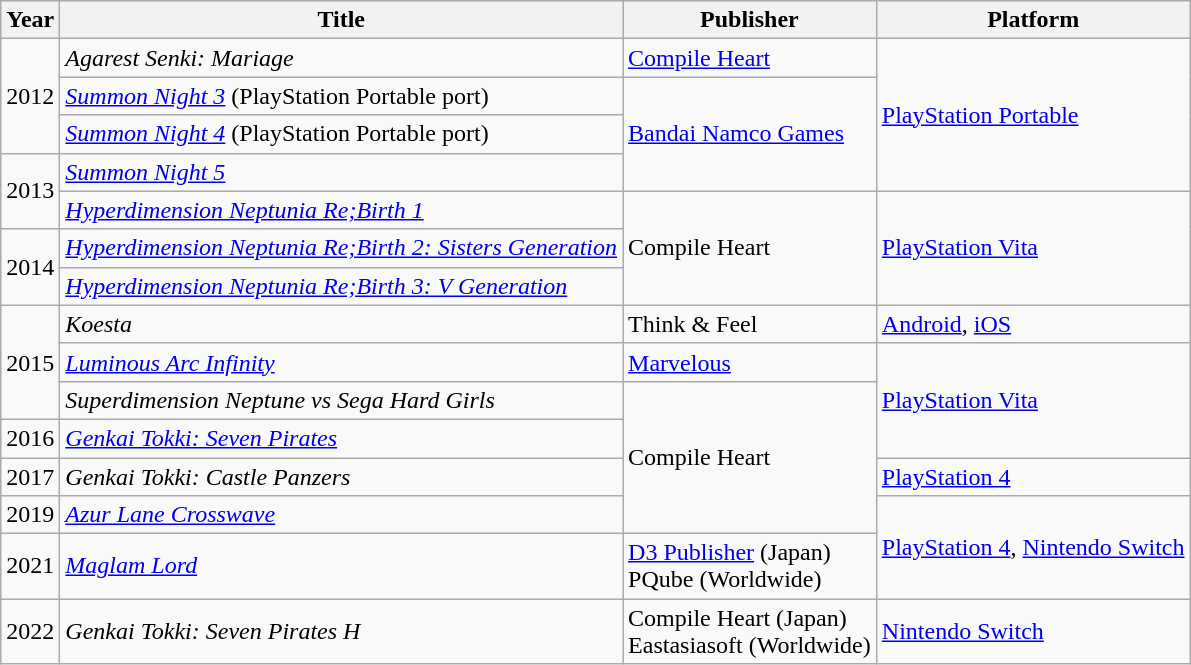<table class="wikitable">
<tr>
<th>Year</th>
<th>Title</th>
<th>Publisher</th>
<th>Platform</th>
</tr>
<tr>
<td rowspan="3">2012</td>
<td><em>Agarest Senki: Mariage</em></td>
<td><a href='#'>Compile Heart</a></td>
<td rowspan="4"><a href='#'>PlayStation Portable</a></td>
</tr>
<tr>
<td><em><a href='#'>Summon Night 3</a></em> (PlayStation Portable port)</td>
<td rowspan="3"><a href='#'>Bandai Namco Games</a></td>
</tr>
<tr>
<td><em><a href='#'>Summon Night 4</a></em> (PlayStation Portable port)</td>
</tr>
<tr>
<td rowspan="2">2013</td>
<td><em><a href='#'>Summon Night 5</a></em></td>
</tr>
<tr>
<td><em><a href='#'>Hyperdimension Neptunia Re;Birth 1</a></em></td>
<td rowspan="3">Compile Heart</td>
<td rowspan="3"><a href='#'>PlayStation Vita</a></td>
</tr>
<tr>
<td rowspan="2">2014</td>
<td><em><a href='#'>Hyperdimension Neptunia Re;Birth 2: Sisters Generation</a></em></td>
</tr>
<tr>
<td><em><a href='#'>Hyperdimension Neptunia Re;Birth 3: V Generation</a></em></td>
</tr>
<tr>
<td rowspan="3">2015</td>
<td><em>Koesta</em></td>
<td>Think & Feel</td>
<td><a href='#'>Android</a>, <a href='#'>iOS</a></td>
</tr>
<tr>
<td><em><a href='#'>Luminous Arc Infinity</a></em></td>
<td><a href='#'>Marvelous</a></td>
<td rowspan="3"><a href='#'>PlayStation Vita</a></td>
</tr>
<tr>
<td><em>Superdimension Neptune vs Sega Hard Girls</em></td>
<td rowspan="4">Compile Heart</td>
</tr>
<tr>
<td rowspan="1">2016</td>
<td><em><a href='#'>Genkai Tokki: Seven Pirates</a></em></td>
</tr>
<tr>
<td rowspan="1">2017</td>
<td><em>Genkai Tokki: Castle Panzers</em></td>
<td><a href='#'>PlayStation 4</a></td>
</tr>
<tr>
<td>2019</td>
<td><em><a href='#'>Azur Lane Crosswave</a></em></td>
<td rowspan="2"><a href='#'>PlayStation 4</a>, <a href='#'>Nintendo Switch</a></td>
</tr>
<tr>
<td>2021</td>
<td><em><a href='#'>Maglam Lord</a></em></td>
<td><a href='#'>D3 Publisher</a> (Japan)<br>PQube (Worldwide)</td>
</tr>
<tr>
<td>2022</td>
<td><em>Genkai Tokki: Seven Pirates H</em></td>
<td>Compile Heart (Japan)<br>Eastasiasoft (Worldwide)</td>
<td><a href='#'>Nintendo Switch</a></td>
</tr>
</table>
